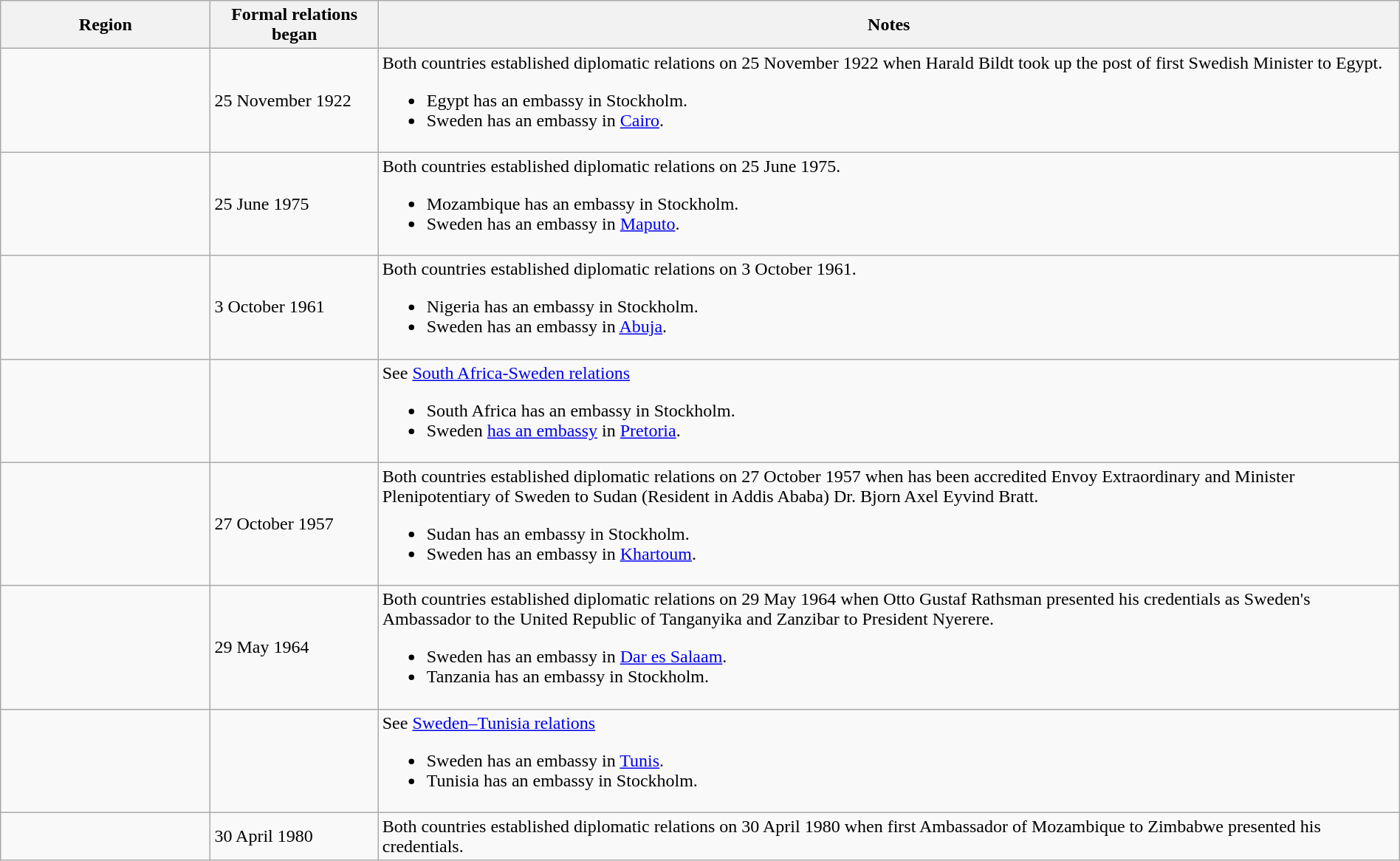<table class="wikitable sortable" border="1" style="width:100%; margin:auto;">
<tr>
<th width="15%">Region</th>
<th width="12%">Formal relations began</th>
<th>Notes</th>
</tr>
<tr -valign="top">
<td></td>
<td>25 November 1922</td>
<td>Both countries established diplomatic relations on 25 November 1922 when Harald Bildt took up the post of first Swedish Minister to Egypt.<br><ul><li>Egypt has an embassy in Stockholm.</li><li>Sweden has an embassy in <a href='#'>Cairo</a>.</li></ul></td>
</tr>
<tr -valign="top">
<td></td>
<td>25 June 1975</td>
<td>Both countries established diplomatic relations on 25 June 1975.<br><ul><li>Mozambique has an embassy in Stockholm.</li><li>Sweden has an embassy in <a href='#'>Maputo</a>.</li></ul></td>
</tr>
<tr -valign="top">
<td></td>
<td>3 October 1961</td>
<td>Both countries established diplomatic relations on 3 October 1961.<br><ul><li>Nigeria has an embassy in Stockholm.</li><li>Sweden has an embassy in <a href='#'>Abuja</a>.</li></ul></td>
</tr>
<tr -valign="top">
<td></td>
<td></td>
<td>See <a href='#'>South Africa-Sweden relations</a><br><ul><li>South Africa has an embassy in Stockholm.</li><li>Sweden <a href='#'>has an embassy</a> in <a href='#'>Pretoria</a>.</li></ul></td>
</tr>
<tr -valign="top">
<td></td>
<td>27 October 1957</td>
<td>Both countries established diplomatic relations on 27 October 1957 when has been accredited Envoy Extraordinary and Minister Plenipotentiary of Sweden to Sudan (Resident in Addis Ababa) Dr. Bjorn Axel Eyvind Bratt.<br><ul><li>Sudan has an embassy in Stockholm.</li><li>Sweden has an embassy in <a href='#'>Khartoum</a>.</li></ul></td>
</tr>
<tr -valign="top">
<td></td>
<td>29 May 1964</td>
<td>Both countries established diplomatic relations on 29 May 1964 when Otto Gustaf Rathsman presented his credentials as Sweden's Ambassador to the United Republic of Tanganyika and Zanzibar to President Nyerere.<br><ul><li>Sweden has an embassy in <a href='#'>Dar es Salaam</a>.</li><li>Tanzania has an embassy in Stockholm.</li></ul></td>
</tr>
<tr -valign="top">
<td></td>
<td></td>
<td>See <a href='#'>Sweden–Tunisia relations</a><br><ul><li>Sweden has an embassy in <a href='#'>Tunis</a>.</li><li>Tunisia has an embassy in Stockholm.</li></ul></td>
</tr>
<tr>
<td></td>
<td>30 April 1980</td>
<td>Both countries established diplomatic relations on 30 April 1980 when first Ambassador of Mozambique to Zimbabwe presented his credentials.</td>
</tr>
</table>
